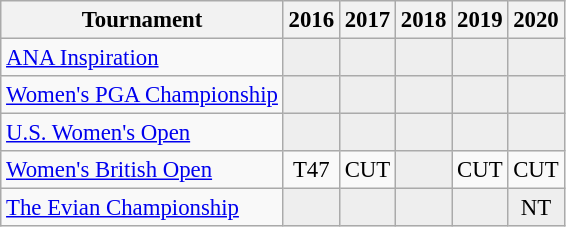<table class="wikitable" style="font-size:95%;text-align:center;">
<tr>
<th>Tournament</th>
<th>2016</th>
<th>2017</th>
<th>2018</th>
<th>2019</th>
<th>2020</th>
</tr>
<tr>
<td align=left><a href='#'>ANA Inspiration</a></td>
<td style="background:#eeeeee;"></td>
<td style="background:#eeeeee;"></td>
<td style="background:#eeeeee;"></td>
<td style="background:#eeeeee;"></td>
<td style="background:#eeeeee;"></td>
</tr>
<tr>
<td align=left><a href='#'>Women's PGA Championship</a></td>
<td style="background:#eeeeee;"></td>
<td style="background:#eeeeee;"></td>
<td style="background:#eeeeee;"></td>
<td style="background:#eeeeee;"></td>
<td style="background:#eeeeee;"></td>
</tr>
<tr>
<td align=left><a href='#'>U.S. Women's Open</a></td>
<td style="background:#eeeeee;"></td>
<td style="background:#eeeeee;"></td>
<td style="background:#eeeeee;"></td>
<td style="background:#eeeeee;"></td>
<td style="background:#eeeeee;"></td>
</tr>
<tr>
<td align=left><a href='#'>Women's British Open</a></td>
<td>T47</td>
<td>CUT</td>
<td style="background:#eeeeee;"></td>
<td>CUT</td>
<td>CUT</td>
</tr>
<tr>
<td align=left><a href='#'>The Evian Championship</a></td>
<td style="background:#eeeeee;"></td>
<td style="background:#eeeeee;"></td>
<td style="background:#eeeeee;"></td>
<td style="background:#eeeeee;"></td>
<td style="background:#eeeeee;">NT</td>
</tr>
</table>
